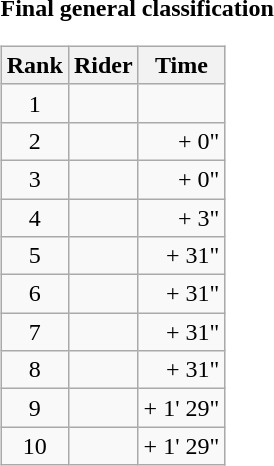<table>
<tr>
<td><strong>Final general classification</strong><br><table class="wikitable">
<tr>
<th scope="col">Rank</th>
<th scope="col">Rider</th>
<th scope="col">Time</th>
</tr>
<tr>
<td style="text-align:center;">1</td>
<td></td>
<td style="text-align:right;"></td>
</tr>
<tr>
<td style="text-align:center;">2</td>
<td></td>
<td style="text-align:right;">+ 0"</td>
</tr>
<tr>
<td style="text-align:center;">3</td>
<td></td>
<td style="text-align:right;">+ 0"</td>
</tr>
<tr>
<td style="text-align:center;">4</td>
<td></td>
<td style="text-align:right;">+ 3"</td>
</tr>
<tr>
<td style="text-align:center;">5</td>
<td></td>
<td style="text-align:right;">+ 31"</td>
</tr>
<tr>
<td style="text-align:center;">6</td>
<td></td>
<td style="text-align:right;">+ 31"</td>
</tr>
<tr>
<td style="text-align:center;">7</td>
<td></td>
<td style="text-align:right;">+ 31"</td>
</tr>
<tr>
<td style="text-align:center;">8</td>
<td></td>
<td style="text-align:right;">+ 31"</td>
</tr>
<tr>
<td style="text-align:center;">9</td>
<td></td>
<td style="text-align:right;">+ 1' 29"</td>
</tr>
<tr>
<td style="text-align:center;">10</td>
<td></td>
<td style="text-align:right;">+ 1' 29"</td>
</tr>
</table>
</td>
</tr>
</table>
